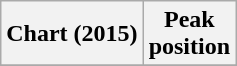<table class="wikitable plainrowheaders" style="text-align:center">
<tr>
<th>Chart (2015)</th>
<th>Peak<br>position</th>
</tr>
<tr>
</tr>
</table>
